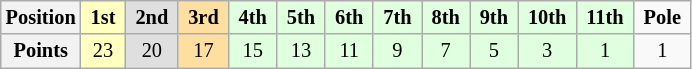<table class="wikitable" style="font-size:85%; text-align:center">
<tr>
<th>Position</th>
<td style="background:#ffffbf;"> <strong>1st</strong> </td>
<td style="background:#dfdfdf;"> <strong>2nd</strong> </td>
<td style="background:#ffdf9f;"> <strong>3rd</strong> </td>
<td style="background:#dfffdf;"> <strong>4th</strong> </td>
<td style="background:#dfffdf;"> <strong>5th</strong> </td>
<td style="background:#dfffdf;"> <strong>6th</strong> </td>
<td style="background:#dfffdf;"> <strong>7th</strong> </td>
<td style="background:#dfffdf;"> <strong>8th</strong> </td>
<td style="background:#dfffdf;"> <strong>9th</strong> </td>
<td style="background:#dfffdf;"> <strong>10th</strong> </td>
<td style="background:#dfffdf;"> <strong>11th</strong> </td>
<td> <strong>Pole</strong> </td>
</tr>
<tr>
<th>Points</th>
<td style="background:#ffffbf;">23</td>
<td style="background:#dfdfdf;">20</td>
<td style="background:#ffdf9f;">17</td>
<td style="background:#dfffdf;">15</td>
<td style="background:#dfffdf;">13</td>
<td style="background:#dfffdf;">11</td>
<td style="background:#dfffdf;">9</td>
<td style="background:#dfffdf;">7</td>
<td style="background:#dfffdf;">5</td>
<td style="background:#dfffdf;">3</td>
<td style="background:#dfffdf;">1</td>
<td>1</td>
</tr>
</table>
